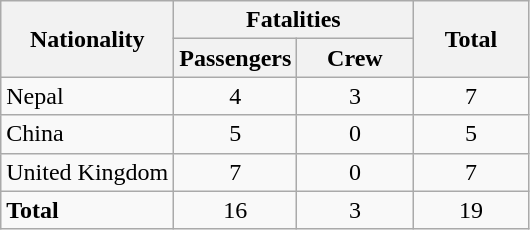<table class="wikitable">
<tr>
<th rowspan=2>Nationality</th>
<th colspan=2>Fatalities</th>
<th rowspan="2" style="width:70px;">Total</th>
</tr>
<tr>
<th style="width:70px;">Passengers</th>
<th style="width:70px;">Crew</th>
</tr>
<tr>
<td>Nepal</td>
<td align=center>4</td>
<td align=center>3</td>
<td align=center>7</td>
</tr>
<tr>
<td>China</td>
<td align=center>5</td>
<td align=center>0</td>
<td align=center>5</td>
</tr>
<tr>
<td>United Kingdom</td>
<td align=center>7</td>
<td align=center>0</td>
<td align=center>7</td>
</tr>
<tr>
<td><strong>Total</strong></td>
<td align=center>16</td>
<td align=center>3</td>
<td align=center>19</td>
</tr>
</table>
